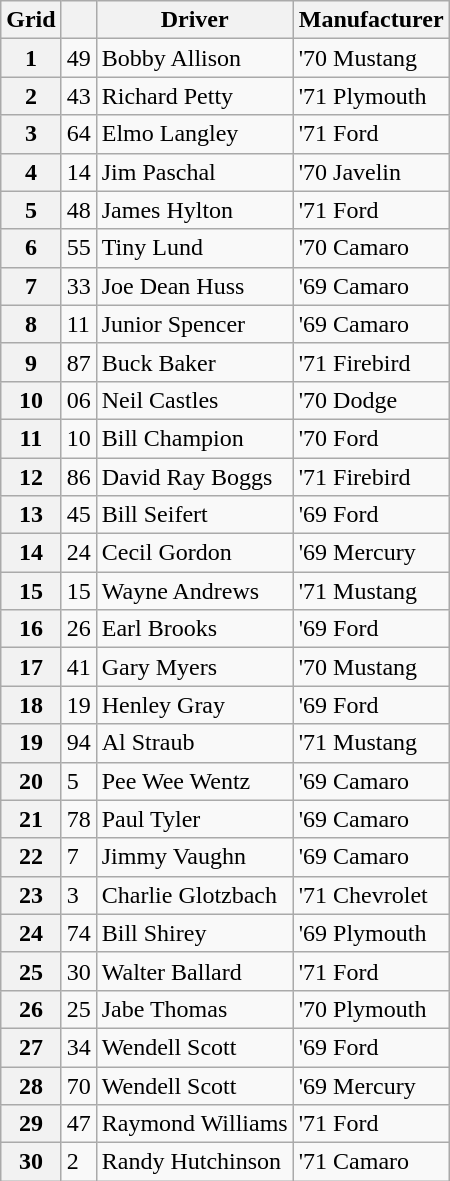<table class="wikitable">
<tr>
<th>Grid</th>
<th></th>
<th>Driver</th>
<th>Manufacturer</th>
</tr>
<tr>
<th>1</th>
<td>49</td>
<td>Bobby Allison</td>
<td>'70 Mustang</td>
</tr>
<tr>
<th>2</th>
<td>43</td>
<td>Richard Petty</td>
<td>'71 Plymouth</td>
</tr>
<tr>
<th>3</th>
<td>64</td>
<td>Elmo Langley</td>
<td>'71 Ford</td>
</tr>
<tr>
<th>4</th>
<td>14</td>
<td>Jim Paschal</td>
<td>'70 Javelin</td>
</tr>
<tr>
<th>5</th>
<td>48</td>
<td>James Hylton</td>
<td>'71 Ford</td>
</tr>
<tr>
<th>6</th>
<td>55</td>
<td>Tiny Lund</td>
<td>'70 Camaro</td>
</tr>
<tr>
<th>7</th>
<td>33</td>
<td>Joe Dean Huss</td>
<td>'69 Camaro</td>
</tr>
<tr>
<th>8</th>
<td>11</td>
<td>Junior Spencer</td>
<td>'69 Camaro</td>
</tr>
<tr>
<th>9</th>
<td>87</td>
<td>Buck Baker</td>
<td>'71 Firebird</td>
</tr>
<tr>
<th>10</th>
<td>06</td>
<td>Neil Castles</td>
<td>'70 Dodge</td>
</tr>
<tr>
<th>11</th>
<td>10</td>
<td>Bill Champion</td>
<td>'70 Ford</td>
</tr>
<tr>
<th>12</th>
<td>86</td>
<td>David Ray Boggs</td>
<td>'71 Firebird</td>
</tr>
<tr>
<th>13</th>
<td>45</td>
<td>Bill Seifert</td>
<td>'69 Ford</td>
</tr>
<tr>
<th>14</th>
<td>24</td>
<td>Cecil Gordon</td>
<td>'69 Mercury</td>
</tr>
<tr>
<th>15</th>
<td>15</td>
<td>Wayne Andrews</td>
<td>'71 Mustang</td>
</tr>
<tr>
<th>16</th>
<td>26</td>
<td>Earl Brooks</td>
<td>'69 Ford</td>
</tr>
<tr>
<th>17</th>
<td>41</td>
<td>Gary Myers</td>
<td>'70 Mustang</td>
</tr>
<tr>
<th>18</th>
<td>19</td>
<td>Henley Gray</td>
<td>'69 Ford</td>
</tr>
<tr>
<th>19</th>
<td>94</td>
<td>Al Straub</td>
<td>'71 Mustang</td>
</tr>
<tr>
<th>20</th>
<td>5</td>
<td>Pee Wee Wentz</td>
<td>'69 Camaro</td>
</tr>
<tr>
<th>21</th>
<td>78</td>
<td>Paul Tyler</td>
<td>'69 Camaro</td>
</tr>
<tr>
<th>22</th>
<td>7</td>
<td>Jimmy Vaughn</td>
<td>'69 Camaro</td>
</tr>
<tr>
<th>23</th>
<td>3</td>
<td>Charlie Glotzbach</td>
<td>'71 Chevrolet</td>
</tr>
<tr>
<th>24</th>
<td>74</td>
<td>Bill Shirey</td>
<td>'69 Plymouth</td>
</tr>
<tr>
<th>25</th>
<td>30</td>
<td>Walter Ballard</td>
<td>'71 Ford</td>
</tr>
<tr>
<th>26</th>
<td>25</td>
<td>Jabe Thomas</td>
<td>'70 Plymouth</td>
</tr>
<tr>
<th>27</th>
<td>34</td>
<td>Wendell Scott</td>
<td>'69 Ford</td>
</tr>
<tr>
<th>28</th>
<td>70</td>
<td>Wendell Scott</td>
<td>'69 Mercury</td>
</tr>
<tr>
<th>29</th>
<td>47</td>
<td>Raymond Williams</td>
<td>'71 Ford</td>
</tr>
<tr>
<th>30</th>
<td>2</td>
<td>Randy Hutchinson</td>
<td>'71 Camaro</td>
</tr>
</table>
